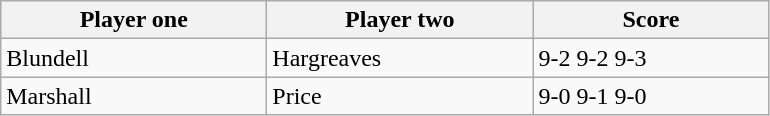<table class="wikitable">
<tr>
<th width=170>Player one</th>
<th width=170>Player two</th>
<th width=150>Score</th>
</tr>
<tr>
<td> Blundell</td>
<td> Hargreaves</td>
<td>9-2 9-2 9-3</td>
</tr>
<tr>
<td> Marshall</td>
<td> Price</td>
<td>9-0 9-1 9-0</td>
</tr>
</table>
